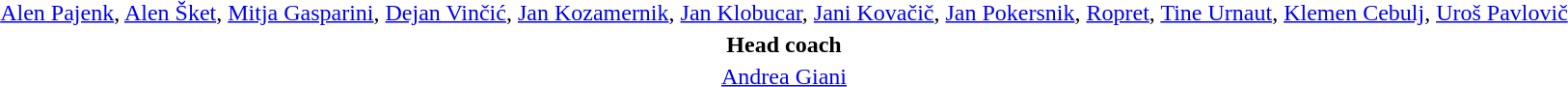<table style="text-align: center; margin-top: 2em; margin-left: auto; margin-right: auto">
<tr>
<td><a href='#'>Alen Pajenk</a>, <a href='#'>Alen Šket</a>, <a href='#'>Mitja Gasparini</a>, <a href='#'>Dejan Vinčić</a>, <a href='#'>Jan Kozamernik</a>, <a href='#'>Jan Klobucar</a>, <a href='#'>Jani Kovačič</a>, <a href='#'>Jan Pokersnik</a>, <a href='#'>Ropret</a>, <a href='#'>Tine Urnaut</a>, <a href='#'>Klemen Cebulj</a>, <a href='#'>Uroš Pavlovič</a></td>
</tr>
<tr>
<td><strong>Head coach</strong></td>
</tr>
<tr>
<td><a href='#'>Andrea Giani</a></td>
</tr>
</table>
